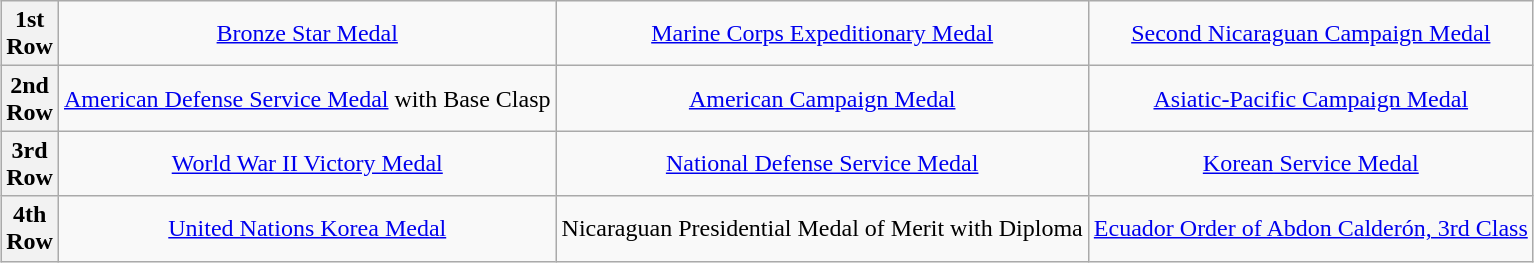<table class="wikitable" style="margin:1em auto; text-align:center;">
<tr>
<th>1st<br>Row</th>
<td colspan="4"><a href='#'>Bronze Star Medal</a></td>
<td colspan="4"><a href='#'>Marine Corps Expeditionary Medal</a></td>
<td colspan="4"><a href='#'>Second Nicaraguan Campaign Medal</a></td>
</tr>
<tr>
<th>2nd<br>Row</th>
<td colspan="4"><a href='#'>American Defense Service Medal</a> with Base Clasp</td>
<td colspan="4"><a href='#'>American Campaign Medal</a></td>
<td colspan="4"><a href='#'>Asiatic-Pacific Campaign Medal</a></td>
</tr>
<tr>
<th>3rd<br>Row</th>
<td colspan="4"><a href='#'>World War II Victory Medal</a></td>
<td colspan="4"><a href='#'>National Defense Service Medal</a></td>
<td colspan="4"><a href='#'>Korean Service Medal</a></td>
</tr>
<tr>
<th>4th<br>Row</th>
<td colspan="4"><a href='#'>United Nations Korea Medal</a></td>
<td colspan="4">Nicaraguan Presidential Medal of Merit with Diploma</td>
<td colspan="4"><a href='#'>Ecuador Order of Abdon Calderón, 3rd Class</a></td>
</tr>
</table>
